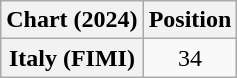<table class="wikitable sortable plainrowheaders" style="text-align:center">
<tr>
<th scope="col">Chart (2024)</th>
<th scope="col">Position</th>
</tr>
<tr>
<th scope="row">Italy (FIMI)</th>
<td>34</td>
</tr>
</table>
